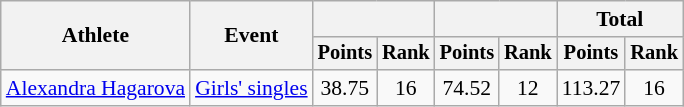<table class="wikitable" style="font-size:90%">
<tr>
<th rowspan="2">Athlete</th>
<th rowspan="2">Event</th>
<th colspan="2"></th>
<th colspan="2"></th>
<th colspan="2">Total</th>
</tr>
<tr style="font-size:95%">
<th>Points</th>
<th>Rank</th>
<th>Points</th>
<th>Rank</th>
<th>Points</th>
<th>Rank</th>
</tr>
<tr align=center>
<td align=left><a href='#'>Alexandra Hagarova</a></td>
<td align=left><a href='#'>Girls' singles</a></td>
<td>38.75</td>
<td>16</td>
<td>74.52</td>
<td>12</td>
<td>113.27</td>
<td>16</td>
</tr>
</table>
